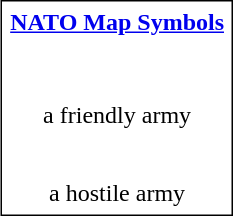<table class="floatright" style="border:1px solid black; background:white;float: right;text-align: center" cellpadding="3">
<tr>
<th><a href='#'>NATO Map Symbols</a></th>
</tr>
<tr>
<td></td>
</tr>
<tr>
</tr>
<tr>
<td><br></td>
</tr>
<tr>
<td>a friendly army</td>
</tr>
<tr>
<td><br></td>
</tr>
<tr>
<td>a hostile army</td>
</tr>
</table>
